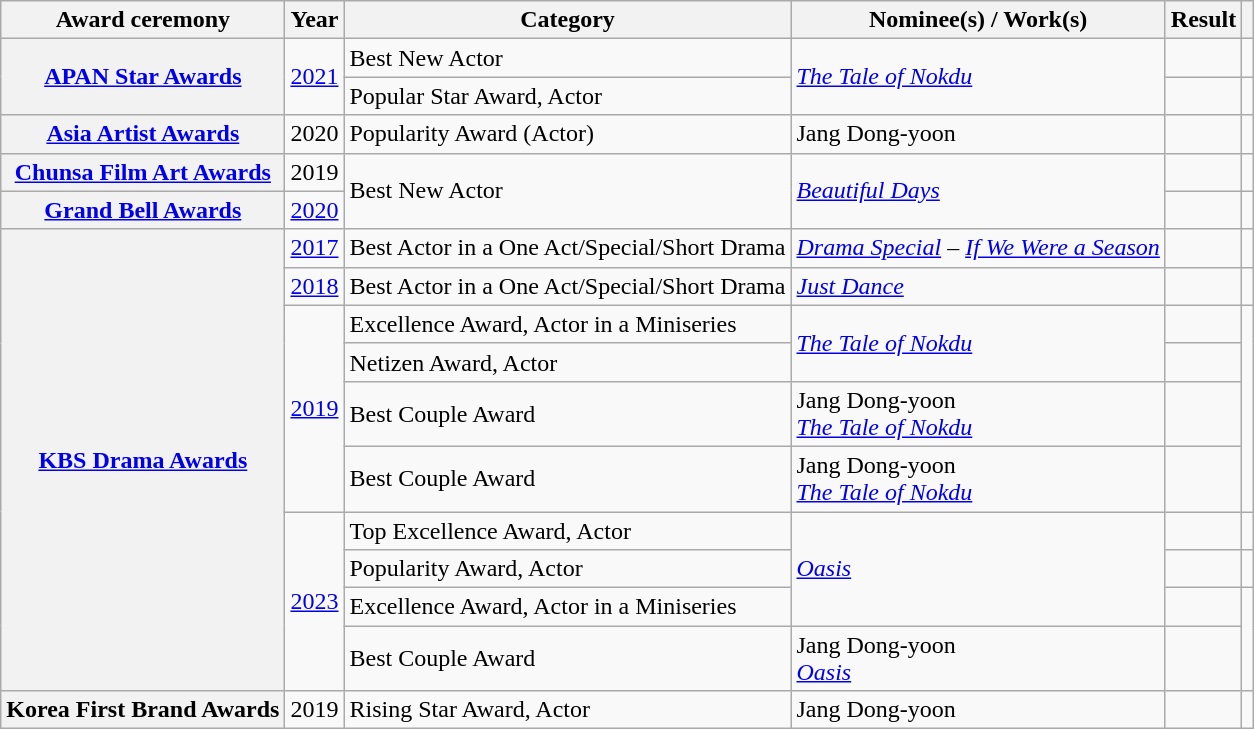<table class="wikitable plainrowheaders sortable">
<tr>
<th scope="col">Award ceremony</th>
<th scope="col">Year</th>
<th scope="col">Category</th>
<th scope="col">Nominee(s) / Work(s)</th>
<th scope="col">Result</th>
<th scope="col" class="unsortable"></th>
</tr>
<tr>
<th scope="row"  rowspan="2"><a href='#'>APAN Star Awards</a></th>
<td rowspan="2" style="text-align:center"><a href='#'>2021</a></td>
<td>Best New Actor</td>
<td rowspan="2"><em><a href='#'>The Tale of Nokdu</a></em></td>
<td></td>
<td style="text-align:center"></td>
</tr>
<tr>
<td>Popular Star Award, Actor</td>
<td></td>
<td style="text-align:center"></td>
</tr>
<tr>
<th scope="row"><a href='#'>Asia Artist Awards</a></th>
<td style="text-align:center">2020</td>
<td>Popularity Award (Actor)</td>
<td>Jang Dong-yoon</td>
<td></td>
<td style="text-align:center"></td>
</tr>
<tr>
<th scope="row"><a href='#'>Chunsa Film Art Awards</a></th>
<td style="text-align:center">2019</td>
<td rowspan="2">Best New Actor</td>
<td rowspan="2"><em><a href='#'>Beautiful Days</a></em></td>
<td></td>
<td style="text-align:center"></td>
</tr>
<tr>
<th scope="row"><a href='#'>Grand Bell Awards</a></th>
<td style="text-align:center"><a href='#'>2020</a></td>
<td></td>
<td style="text-align:center"></td>
</tr>
<tr>
<th scope="row" rowspan="10"><a href='#'>KBS Drama Awards</a></th>
<td style="text-align:center"><a href='#'>2017</a></td>
<td>Best Actor in a One Act/Special/Short Drama</td>
<td><em><a href='#'>Drama Special</a> – <a href='#'>If We Were a Season</a></em></td>
<td></td>
<td style="text-align:center"></td>
</tr>
<tr>
<td style="text-align:center"><a href='#'>2018</a></td>
<td>Best Actor in a One Act/Special/Short Drama</td>
<td><em><a href='#'>Just Dance</a></em></td>
<td></td>
<td style="text-align:center"></td>
</tr>
<tr>
<td rowspan="4" style="text-align:center"><a href='#'>2019</a></td>
<td>Excellence Award, Actor in a Miniseries</td>
<td rowspan="2"><em><a href='#'>The Tale of Nokdu</a></em></td>
<td></td>
<td rowspan="4" style="text-align:center"></td>
</tr>
<tr>
<td>Netizen Award, Actor</td>
<td></td>
</tr>
<tr>
<td>Best Couple Award</td>
<td>Jang Dong-yoon <br><em><a href='#'>The Tale of Nokdu</a></em></td>
<td></td>
</tr>
<tr>
<td>Best Couple Award</td>
<td>Jang Dong-yoon <br> <em><a href='#'>The Tale of Nokdu</a></em></td>
<td></td>
</tr>
<tr>
<td rowspan="4" style="text-align:center"><a href='#'>2023</a></td>
<td>Top Excellence Award, Actor</td>
<td rowspan="3"><em><a href='#'>Oasis</a></em></td>
<td></td>
<td style="text-align:center"></td>
</tr>
<tr>
<td>Popularity Award, Actor</td>
<td></td>
<td style="text-align:center"></td>
</tr>
<tr>
<td>Excellence Award, Actor in a Miniseries</td>
<td></td>
<td rowspan="2" style="text-align:center"></td>
</tr>
<tr>
<td>Best Couple Award</td>
<td>Jang Dong-yoon <br> <em><a href='#'>Oasis</a></em></td>
<td></td>
</tr>
<tr>
<th scope="row">Korea First Brand Awards</th>
<td style="text-align:center">2019</td>
<td>Rising Star Award, Actor</td>
<td>Jang Dong-yoon</td>
<td></td>
<td style="text-align:center"></td>
</tr>
</table>
